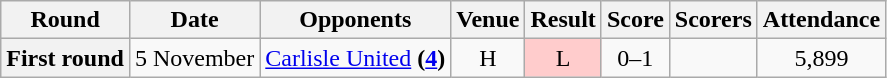<table class="wikitable" style="text-align:center">
<tr>
<th>Round</th>
<th>Date</th>
<th>Opponents</th>
<th>Venue</th>
<th>Result</th>
<th>Score</th>
<th>Scorers</th>
<th>Attendance</th>
</tr>
<tr>
<th>First round</th>
<td>5 November</td>
<td><a href='#'>Carlisle United</a> <strong>(<a href='#'>4</a>)</strong></td>
<td>H</td>
<td style="background-color:#FFCCCC">L</td>
<td>0–1</td>
<td align="left"></td>
<td>5,899</td>
</tr>
</table>
